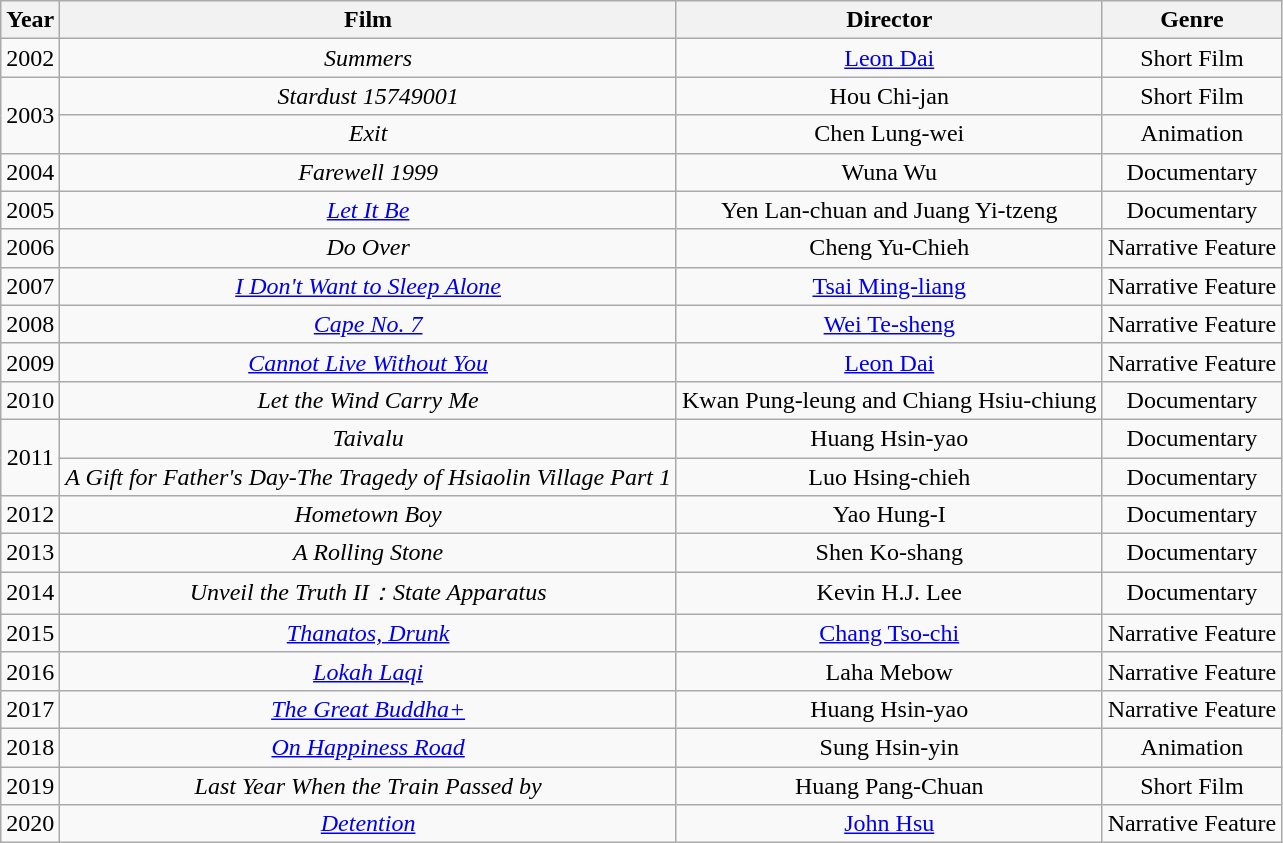<table class="sortable wikitable" style="text-align:center">
<tr>
<th>Year</th>
<th>Film</th>
<th>Director</th>
<th>Genre</th>
</tr>
<tr>
<td>2002</td>
<td><em>Summers</em></td>
<td><a href='#'>Leon Dai</a></td>
<td>Short Film</td>
</tr>
<tr>
<td rowspan="2">2003</td>
<td><em>Stardust 15749001</em></td>
<td>Hou Chi-jan</td>
<td>Short Film</td>
</tr>
<tr>
<td><em>Exit</em></td>
<td>Chen Lung-wei</td>
<td>Animation</td>
</tr>
<tr>
<td>2004</td>
<td><em>Farewell 1999</em></td>
<td>Wuna Wu</td>
<td>Documentary</td>
</tr>
<tr>
<td>2005</td>
<td><em><a href='#'>Let It Be</a></em></td>
<td>Yen Lan-chuan and Juang Yi-tzeng</td>
<td>Documentary</td>
</tr>
<tr>
<td>2006</td>
<td><em>Do Over</em></td>
<td>Cheng Yu-Chieh</td>
<td>Narrative Feature</td>
</tr>
<tr>
<td>2007</td>
<td><em><a href='#'>I Don't Want to Sleep Alone</a></em></td>
<td><a href='#'>Tsai Ming-liang</a></td>
<td>Narrative Feature</td>
</tr>
<tr>
<td>2008</td>
<td><em><a href='#'>Cape No. 7</a></em></td>
<td><a href='#'>Wei Te-sheng</a></td>
<td>Narrative Feature</td>
</tr>
<tr>
<td>2009</td>
<td><em><a href='#'>Cannot Live Without You</a></em></td>
<td><a href='#'>Leon Dai</a></td>
<td>Narrative Feature</td>
</tr>
<tr>
<td>2010</td>
<td><em>Let the Wind Carry Me</em></td>
<td>Kwan Pung-leung and Chiang Hsiu-chiung</td>
<td>Documentary</td>
</tr>
<tr>
<td rowspan="2">2011</td>
<td><em>Taivalu</em></td>
<td>Huang Hsin-yao</td>
<td>Documentary</td>
</tr>
<tr>
<td><em>A Gift for Father's Day-The Tragedy of Hsiaolin Village Part 1</em></td>
<td>Luo Hsing-chieh</td>
<td>Documentary</td>
</tr>
<tr>
<td>2012</td>
<td><em>Hometown Boy</em></td>
<td>Yao Hung-I</td>
<td>Documentary</td>
</tr>
<tr>
<td>2013</td>
<td><em>A Rolling Stone</em></td>
<td>Shen Ko-shang</td>
<td>Documentary</td>
</tr>
<tr>
<td>2014</td>
<td><em>Unveil the Truth II：State Apparatus</em></td>
<td>Kevin H.J. Lee</td>
<td>Documentary</td>
</tr>
<tr>
<td>2015</td>
<td><em><a href='#'>Thanatos, Drunk</a></em></td>
<td><a href='#'>Chang Tso-chi</a></td>
<td>Narrative Feature</td>
</tr>
<tr>
<td>2016</td>
<td><em><a href='#'>Lokah Laqi</a></em></td>
<td>Laha Mebow</td>
<td>Narrative Feature</td>
</tr>
<tr>
<td>2017</td>
<td><em><a href='#'>The Great Buddha+</a></em></td>
<td>Huang Hsin-yao</td>
<td>Narrative Feature</td>
</tr>
<tr>
<td>2018</td>
<td><em><a href='#'>On Happiness Road</a></em></td>
<td>Sung Hsin-yin</td>
<td>Animation</td>
</tr>
<tr>
<td>2019</td>
<td><em>Last Year When the Train Passed by</em></td>
<td>Huang Pang-Chuan</td>
<td>Short Film</td>
</tr>
<tr>
<td>2020</td>
<td><em><a href='#'>Detention</a></em></td>
<td><a href='#'>John Hsu</a></td>
<td>Narrative Feature</td>
</tr>
</table>
